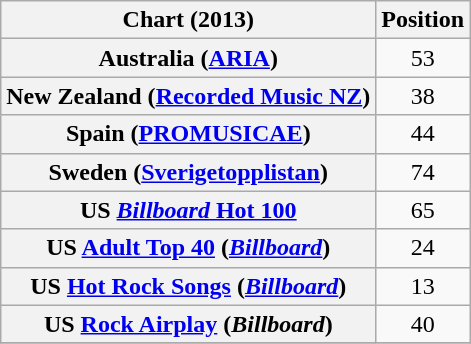<table class="wikitable sortable plainrowheaders">
<tr>
<th>Chart (2013)</th>
<th>Position</th>
</tr>
<tr>
<th scope="row">Australia (<a href='#'>ARIA</a>)</th>
<td style="text-align:center;">53</td>
</tr>
<tr>
<th scope="row">New Zealand (<a href='#'>Recorded Music NZ</a>)</th>
<td style="text-align:center;">38</td>
</tr>
<tr>
<th scope="row">Spain (<a href='#'>PROMUSICAE</a>)</th>
<td style="text-align:center;">44</td>
</tr>
<tr>
<th scope="row">Sweden (<a href='#'>Sverigetopplistan</a>)</th>
<td style="text-align:center;">74</td>
</tr>
<tr>
<th scope="row">US <a href='#'><em>Billboard</em> Hot 100</a></th>
<td style="text-align:center;">65</td>
</tr>
<tr>
<th scope="row">US <a href='#'>Adult Top 40</a> (<em><a href='#'>Billboard</a></em>)</th>
<td style="text-align:center;">24</td>
</tr>
<tr>
<th scope="row">US <a href='#'>Hot Rock Songs</a> (<em><a href='#'>Billboard</a></em>)</th>
<td style="text-align:center;">13</td>
</tr>
<tr>
<th scope="row">US <a href='#'>Rock Airplay</a> (<em>Billboard</em>)</th>
<td style="text-align:center;">40</td>
</tr>
<tr>
</tr>
</table>
